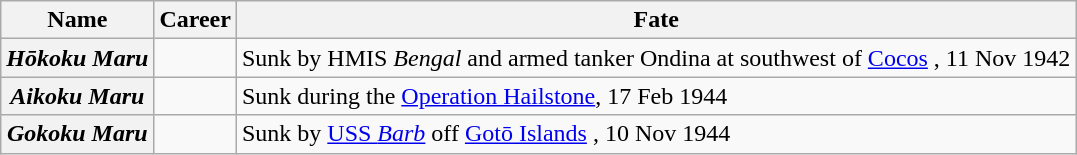<table class="wikitable plainrowheaders">
<tr>
<th scope="col">Name</th>
<th scope="col">Career</th>
<th scope="col">Fate</th>
</tr>
<tr>
<th scope="row"><em>Hōkoku Maru</em></th>
<td></td>
<td>Sunk by HMIS <em>Bengal</em> and armed tanker Ondina at southwest of <a href='#'>Cocos</a> , 11 Nov 1942</td>
</tr>
<tr>
<th scope="row"><em>Aikoku Maru</em></th>
<td></td>
<td>Sunk during the <a href='#'>Operation Hailstone</a>, 17 Feb 1944</td>
</tr>
<tr>
<th scope="row"><em>Gokoku Maru</em></th>
<td></td>
<td>Sunk by <a href='#'>USS <em>Barb</em></a> off <a href='#'>Gotō Islands</a> , 10 Nov 1944</td>
</tr>
</table>
